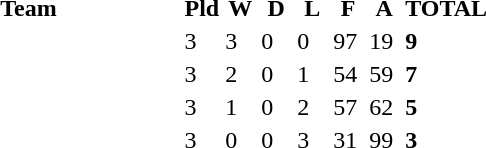<table>
<tr>
<td><br></td>
</tr>
<tr border=1 cellpadding=5 cellspacing=0>
<th width="200">Team</th>
<th width="20">Pld</th>
<th width="20">W</th>
<th width="20">D</th>
<th width="20">L</th>
<th width="20">F</th>
<th width="20">A</th>
<th width="20">TOTAL</th>
</tr>
<tr>
<td align=left></td>
<td>3</td>
<td>3</td>
<td>0</td>
<td>0</td>
<td>97</td>
<td>19</td>
<td><strong>9</strong></td>
</tr>
<tr>
<td align=left></td>
<td>3</td>
<td>2</td>
<td>0</td>
<td>1</td>
<td>54</td>
<td>59</td>
<td><strong>7</strong></td>
</tr>
<tr>
<td align=left></td>
<td>3</td>
<td>1</td>
<td>0</td>
<td>2</td>
<td>57</td>
<td>62</td>
<td><strong>5</strong></td>
</tr>
<tr>
<td align=left></td>
<td>3</td>
<td>0</td>
<td>0</td>
<td>3</td>
<td>31</td>
<td>99</td>
<td><strong>3</strong></td>
</tr>
</table>
